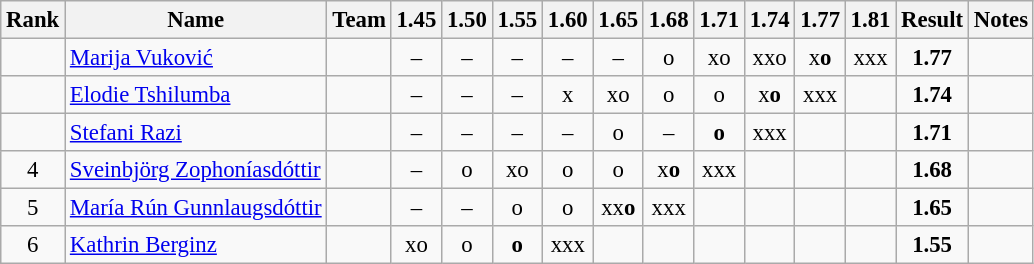<table class="wikitable sortable" style="text-align:center; font-size:95%">
<tr>
<th>Rank</th>
<th>Name</th>
<th>Team</th>
<th>1.45</th>
<th>1.50</th>
<th>1.55</th>
<th>1.60</th>
<th>1.65</th>
<th>1.68</th>
<th>1.71</th>
<th>1.74</th>
<th>1.77</th>
<th>1.81</th>
<th>Result</th>
<th>Notes</th>
</tr>
<tr>
<td></td>
<td align="left"><a href='#'>Marija Vuković</a></td>
<td align=left></td>
<td>–</td>
<td>–</td>
<td>–</td>
<td>–</td>
<td>–</td>
<td>o</td>
<td>xo</td>
<td>xxo</td>
<td>x<strong>o</strong></td>
<td>xxx</td>
<td><strong>1.77</strong></td>
<td></td>
</tr>
<tr>
<td></td>
<td align="left"><a href='#'>Elodie Tshilumba</a></td>
<td align=left></td>
<td>–</td>
<td>–</td>
<td>–</td>
<td>x</td>
<td>xo</td>
<td>o</td>
<td>o</td>
<td>x<strong>o</strong></td>
<td>xxx</td>
<td></td>
<td><strong>1.74</strong></td>
<td></td>
</tr>
<tr>
<td></td>
<td align="left"><a href='#'>Stefani Razi</a></td>
<td align=left></td>
<td>–</td>
<td>–</td>
<td>–</td>
<td>–</td>
<td>o</td>
<td>–</td>
<td><strong>o</strong></td>
<td>xxx</td>
<td></td>
<td></td>
<td><strong>1.71</strong></td>
<td></td>
</tr>
<tr>
<td>4</td>
<td align="left"><a href='#'>Sveinbjörg Zophoníasdóttir</a></td>
<td align=left></td>
<td>–</td>
<td>o</td>
<td>xo</td>
<td>o</td>
<td>o</td>
<td>x<strong>o</strong></td>
<td>xxx</td>
<td></td>
<td></td>
<td></td>
<td><strong>1.68</strong></td>
<td></td>
</tr>
<tr>
<td>5</td>
<td align="left"><a href='#'>María Rún Gunnlaugsdóttir</a></td>
<td align=left></td>
<td>–</td>
<td>–</td>
<td>o</td>
<td>o</td>
<td>xx<strong>o</strong></td>
<td>xxx</td>
<td></td>
<td></td>
<td></td>
<td></td>
<td><strong>1.65</strong></td>
<td></td>
</tr>
<tr>
<td>6</td>
<td align="left"><a href='#'>Kathrin Berginz</a></td>
<td align=left></td>
<td>xo</td>
<td>o</td>
<td><strong>o</strong></td>
<td>xxx</td>
<td></td>
<td></td>
<td></td>
<td></td>
<td></td>
<td></td>
<td><strong>1.55</strong></td>
<td></td>
</tr>
</table>
